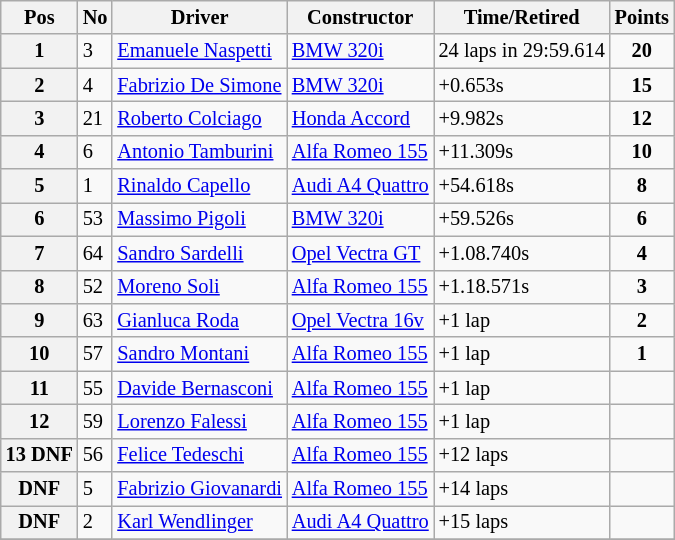<table class="wikitable" style="font-size: 85%;">
<tr>
<th>Pos</th>
<th>No</th>
<th>Driver</th>
<th>Constructor</th>
<th>Time/Retired</th>
<th>Points</th>
</tr>
<tr>
<th>1</th>
<td>3</td>
<td> <a href='#'>Emanuele Naspetti</a></td>
<td><a href='#'>BMW 320i</a></td>
<td>24 laps in 29:59.614</td>
<td align=center><strong>20</strong></td>
</tr>
<tr>
<th>2</th>
<td>4</td>
<td> <a href='#'>Fabrizio De Simone</a></td>
<td><a href='#'>BMW 320i</a></td>
<td>+0.653s</td>
<td align=center><strong>15</strong></td>
</tr>
<tr>
<th>3</th>
<td>21</td>
<td> <a href='#'>Roberto Colciago</a></td>
<td><a href='#'>Honda Accord</a></td>
<td>+9.982s</td>
<td align=center><strong>12</strong></td>
</tr>
<tr>
<th>4</th>
<td>6</td>
<td> <a href='#'>Antonio Tamburini</a></td>
<td><a href='#'>Alfa Romeo 155</a></td>
<td>+11.309s</td>
<td align=center><strong>10</strong></td>
</tr>
<tr>
<th>5</th>
<td>1</td>
<td> <a href='#'>Rinaldo Capello</a></td>
<td><a href='#'>Audi A4 Quattro</a></td>
<td>+54.618s</td>
<td align=center><strong>8</strong></td>
</tr>
<tr>
<th>6</th>
<td>53</td>
<td> <a href='#'>Massimo Pigoli</a></td>
<td><a href='#'>BMW 320i</a></td>
<td>+59.526s</td>
<td align=center><strong>6</strong></td>
</tr>
<tr>
<th>7</th>
<td>64</td>
<td> <a href='#'>Sandro Sardelli</a></td>
<td><a href='#'> Opel Vectra GT</a></td>
<td>+1.08.740s</td>
<td align=center><strong>4</strong></td>
</tr>
<tr>
<th>8</th>
<td>52</td>
<td> <a href='#'>Moreno Soli</a></td>
<td><a href='#'>Alfa Romeo 155</a></td>
<td>+1.18.571s</td>
<td align=center><strong>3</strong></td>
</tr>
<tr>
<th>9</th>
<td>63</td>
<td> <a href='#'>Gianluca Roda</a></td>
<td><a href='#'> Opel Vectra 16v</a></td>
<td>+1 lap</td>
<td align=center><strong>2</strong></td>
</tr>
<tr>
<th>10</th>
<td>57</td>
<td> <a href='#'>Sandro Montani</a></td>
<td><a href='#'>Alfa Romeo 155</a></td>
<td>+1 lap</td>
<td align=center><strong>1</strong></td>
</tr>
<tr>
<th>11</th>
<td>55</td>
<td> <a href='#'>Davide Bernasconi</a></td>
<td><a href='#'>Alfa Romeo 155</a></td>
<td>+1 lap</td>
<td></td>
</tr>
<tr>
<th>12</th>
<td>59</td>
<td> <a href='#'>Lorenzo Falessi</a></td>
<td><a href='#'>Alfa Romeo 155</a></td>
<td>+1 lap</td>
<td></td>
</tr>
<tr>
<th>13 DNF</th>
<td>56</td>
<td> <a href='#'>Felice Tedeschi</a></td>
<td><a href='#'>Alfa Romeo 155</a></td>
<td>+12 laps</td>
<td></td>
</tr>
<tr>
<th>DNF</th>
<td>5</td>
<td> <a href='#'>Fabrizio Giovanardi</a></td>
<td><a href='#'>Alfa Romeo 155</a></td>
<td>+14 laps</td>
<td></td>
</tr>
<tr>
<th>DNF</th>
<td>2</td>
<td> <a href='#'>Karl Wendlinger</a></td>
<td><a href='#'>Audi A4 Quattro</a></td>
<td>+15 laps</td>
<td></td>
</tr>
<tr>
</tr>
</table>
